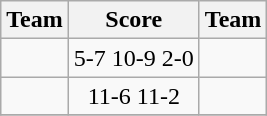<table class=wikitable style="border:1px solid #AAAAAA;">
<tr>
<th>Team</th>
<th>Score</th>
<th>Team</th>
</tr>
<tr>
<td><strong></strong></td>
<td align="center">5-7 10-9 2-0</td>
<td></td>
</tr>
<tr>
<td><strong></strong></td>
<td align="center">11-6 11-2</td>
<td></td>
</tr>
<tr>
</tr>
</table>
